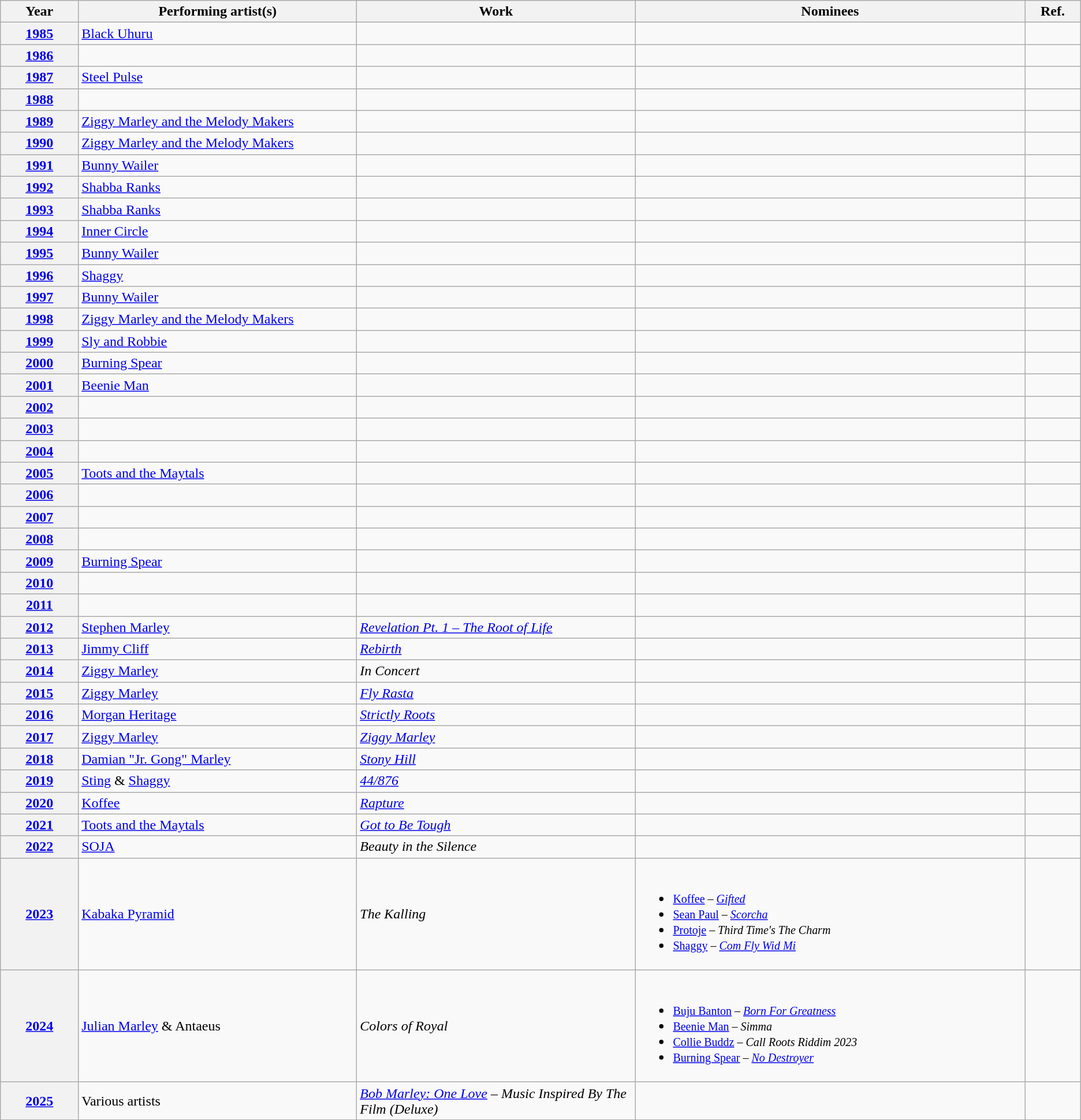<table class="wikitable">
<tr>
<th width="7%">Year</th>
<th width="25%">Performing artist(s)</th>
<th width="25%">Work</th>
<th width="35%" class=unsortable>Nominees</th>
<th width="5%" class=unsortable>Ref.</th>
</tr>
<tr>
<th scope="row" style="text-align:center;"><a href='#'>1985</a></th>
<td><a href='#'>Black Uhuru</a></td>
<td></td>
<td></td>
<td style="text-align:center;"></td>
</tr>
<tr>
<th scope="row" style="text-align:center;"><a href='#'>1986</a></th>
<td></td>
<td></td>
<td></td>
<td style="text-align:center;"></td>
</tr>
<tr>
<th scope="row" style="text-align:center;"><a href='#'>1987</a></th>
<td><a href='#'>Steel Pulse</a></td>
<td></td>
<td></td>
<td style="text-align:center;"></td>
</tr>
<tr>
<th scope="row" style="text-align:center;"><a href='#'>1988</a></th>
<td></td>
<td></td>
<td></td>
<td style="text-align:center;"></td>
</tr>
<tr>
<th scope="row" style="text-align:center;"><a href='#'>1989</a></th>
<td><a href='#'>Ziggy Marley and the Melody Makers</a></td>
<td></td>
<td></td>
<td style="text-align:center;"></td>
</tr>
<tr>
<th scope="row" style="text-align:center;"><a href='#'>1990</a></th>
<td><a href='#'>Ziggy Marley and the Melody Makers</a></td>
<td></td>
<td></td>
<td style="text-align:center;"></td>
</tr>
<tr>
<th scope="row" style="text-align:center;"><a href='#'>1991</a></th>
<td><a href='#'>Bunny Wailer</a></td>
<td></td>
<td></td>
<td style="text-align:center;"></td>
</tr>
<tr>
<th scope="row" style="text-align:center;"><a href='#'>1992</a></th>
<td><a href='#'>Shabba Ranks</a></td>
<td></td>
<td></td>
<td style="text-align:center;"></td>
</tr>
<tr>
<th scope="row" style="text-align:center;"><a href='#'>1993</a></th>
<td><a href='#'>Shabba Ranks</a></td>
<td></td>
<td></td>
<td style="text-align:center;"></td>
</tr>
<tr>
<th scope="row" style="text-align:center;"><a href='#'>1994</a></th>
<td><a href='#'>Inner Circle</a></td>
<td></td>
<td></td>
<td style="text-align:center;"></td>
</tr>
<tr>
<th scope="row" style="text-align:center;"><a href='#'>1995</a></th>
<td><a href='#'>Bunny Wailer</a></td>
<td></td>
<td></td>
<td style="text-align:center;"></td>
</tr>
<tr>
<th scope="row" style="text-align:center;"><a href='#'>1996</a></th>
<td><a href='#'>Shaggy</a></td>
<td></td>
<td></td>
<td style="text-align:center;"></td>
</tr>
<tr>
<th scope="row" style="text-align:center;"><a href='#'>1997</a></th>
<td><a href='#'>Bunny Wailer</a></td>
<td></td>
<td></td>
<td style="text-align:center;"></td>
</tr>
<tr>
<th scope="row" style="text-align:center;"><a href='#'>1998</a></th>
<td><a href='#'>Ziggy Marley and the Melody Makers</a></td>
<td></td>
<td></td>
<td style="text-align:center;"></td>
</tr>
<tr>
<th scope="row" style="text-align:center;"><a href='#'>1999</a></th>
<td><a href='#'>Sly and Robbie</a></td>
<td></td>
<td></td>
<td style="text-align:center;"></td>
</tr>
<tr>
<th scope="row" style="text-align:center;"><a href='#'>2000</a></th>
<td><a href='#'>Burning Spear</a></td>
<td></td>
<td></td>
<td style="text-align:center;"></td>
</tr>
<tr>
<th scope="row" style="text-align:center;"><a href='#'>2001</a></th>
<td><a href='#'>Beenie Man</a></td>
<td></td>
<td></td>
<td style="text-align:center;"></td>
</tr>
<tr>
<th scope="row" style="text-align:center;"><a href='#'>2002</a></th>
<td></td>
<td></td>
<td></td>
<td style="text-align:center;"></td>
</tr>
<tr>
<th scope="row" style="text-align:center;"><a href='#'>2003</a></th>
<td></td>
<td></td>
<td></td>
<td style="text-align:center;"></td>
</tr>
<tr>
<th scope="row" style="text-align:center;"><a href='#'>2004</a></th>
<td></td>
<td></td>
<td></td>
<td style="text-align:center;"></td>
</tr>
<tr>
<th scope="row" style="text-align:center;"><a href='#'>2005</a></th>
<td><a href='#'>Toots and the Maytals</a></td>
<td></td>
<td></td>
<td style="text-align:center;"></td>
</tr>
<tr>
<th scope="row" style="text-align:center;"><a href='#'>2006</a></th>
<td></td>
<td></td>
<td></td>
<td style="text-align:center;"></td>
</tr>
<tr>
<th scope="row" style="text-align:center;"><a href='#'>2007</a></th>
<td></td>
<td></td>
<td></td>
<td style="text-align:center;"></td>
</tr>
<tr>
<th scope="row" style="text-align:center;"><a href='#'>2008</a></th>
<td></td>
<td></td>
<td></td>
<td style="text-align:center;"></td>
</tr>
<tr>
<th scope="row" style="text-align:center;"><a href='#'>2009</a></th>
<td><a href='#'>Burning Spear</a></td>
<td></td>
<td></td>
<td style="text-align:center;"></td>
</tr>
<tr>
<th scope="row" style="text-align:center;"><a href='#'>2010</a></th>
<td></td>
<td></td>
<td></td>
<td style="text-align:center;"></td>
</tr>
<tr>
<th scope="row" style="text-align:center;"><a href='#'>2011</a></th>
<td></td>
<td></td>
<td></td>
<td style="text-align:center;"></td>
</tr>
<tr>
<th scope="row" style="text-align:center;"><a href='#'>2012</a></th>
<td><a href='#'>Stephen Marley</a></td>
<td><em><a href='#'>Revelation Pt. 1 – The Root of Life</a></em></td>
<td></td>
<td style="text-align:center;"></td>
</tr>
<tr>
<th scope="row" style="text-align:center;"><a href='#'>2013</a></th>
<td><a href='#'>Jimmy Cliff</a></td>
<td><em><a href='#'>Rebirth</a></em></td>
<td></td>
<td style="text-align:center;"></td>
</tr>
<tr>
<th scope="row" style="text-align:center;"><a href='#'>2014</a></th>
<td><a href='#'>Ziggy Marley</a></td>
<td><em>In Concert</em></td>
<td></td>
<td style="text-align:center;"></td>
</tr>
<tr>
<th scope="row" style="text-align:center;"><a href='#'>2015</a></th>
<td><a href='#'>Ziggy Marley</a></td>
<td><em><a href='#'>Fly Rasta</a></em></td>
<td></td>
<td style="text-align:center;"></td>
</tr>
<tr>
<th scope="row" style="text-align:center;"><a href='#'>2016</a></th>
<td><a href='#'>Morgan Heritage</a></td>
<td><em><a href='#'>Strictly Roots</a></em></td>
<td></td>
<td style="text-align:center;"></td>
</tr>
<tr>
<th scope="row" style="text-align:center;"><a href='#'>2017</a></th>
<td><a href='#'>Ziggy Marley</a></td>
<td><em><a href='#'>Ziggy Marley</a></em></td>
<td></td>
<td style="text-align:center;"></td>
</tr>
<tr>
<th scope="row" style="text-align:center;"><a href='#'>2018</a></th>
<td><a href='#'>Damian "Jr. Gong" Marley</a></td>
<td><em><a href='#'>Stony Hill</a></em></td>
<td></td>
<td style="text-align:center;"></td>
</tr>
<tr>
<th scope="row" style="text-align:center;"><a href='#'>2019</a></th>
<td><a href='#'>Sting</a> & <a href='#'>Shaggy</a></td>
<td><em><a href='#'>44/876</a></em></td>
<td></td>
<td style="text-align:center;"></td>
</tr>
<tr>
<th scope="row" style="text-align:center;"><a href='#'>2020</a></th>
<td><a href='#'>Koffee</a></td>
<td><em><a href='#'>Rapture</a></em></td>
<td></td>
<td style="text-align:center;"></td>
</tr>
<tr>
<th scope="row" style="text-align:center;"><a href='#'>2021</a></th>
<td><a href='#'>Toots and the Maytals</a></td>
<td><em><a href='#'>Got to Be Tough</a></em></td>
<td></td>
<td style="text-align:center;"></td>
</tr>
<tr>
<th><a href='#'>2022</a></th>
<td><a href='#'>SOJA</a></td>
<td><em>Beauty in the Silence</em></td>
<td></td>
<td></td>
</tr>
<tr>
<th><a href='#'>2023</a></th>
<td><a href='#'>Kabaka Pyramid</a></td>
<td><em>The Kalling</em></td>
<td><br><ul><li><small><a href='#'>Koffee</a> – <em><a href='#'>Gifted</a></em></small></li><li><small><a href='#'>Sean Paul</a> – <em><a href='#'>Scorcha</a></em></small></li><li><small><a href='#'>Protoje</a> – <em>Third Time's The Charm</em></small></li><li><small><a href='#'>Shaggy</a> – <em><a href='#'>Com Fly Wid Mi</a></em></small></li></ul></td>
<td></td>
</tr>
<tr>
<th><a href='#'>2024</a></th>
<td><a href='#'>Julian Marley</a> & Antaeus</td>
<td><em>Colors of Royal</em></td>
<td><br><ul><li><small><a href='#'>Buju Banton</a> – <em><a href='#'>Born For Greatness</a></em></small></li><li><small><a href='#'>Beenie Man</a> –  <em>Simma</em></small></li><li><small><a href='#'>Collie Buddz</a> – <em>Call Roots Riddim 2023</em></small></li><li><small><a href='#'>Burning Spear</a> – <em><a href='#'>No Destroyer</a></em></small></li></ul></td>
<td></td>
</tr>
<tr>
<th><a href='#'>2025</a></th>
<td>Various artists</td>
<td><em><a href='#'>Bob Marley: One Love</a> – Music Inspired By The Film (Deluxe)</em></td>
<td></td>
<td></td>
</tr>
</table>
